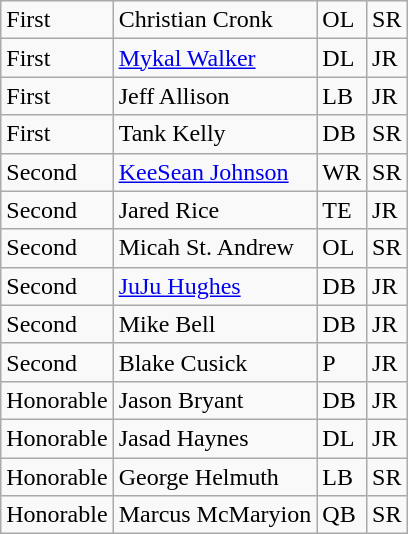<table class="wikitable">
<tr>
<td>First</td>
<td>Christian Cronk</td>
<td>OL</td>
<td>SR</td>
</tr>
<tr>
<td>First</td>
<td><a href='#'>Mykal Walker</a></td>
<td>DL</td>
<td>JR</td>
</tr>
<tr>
<td>First</td>
<td>Jeff Allison</td>
<td>LB</td>
<td>JR</td>
</tr>
<tr>
<td>First</td>
<td>Tank Kelly</td>
<td>DB</td>
<td>SR</td>
</tr>
<tr>
<td>Second</td>
<td><a href='#'>KeeSean Johnson</a></td>
<td>WR</td>
<td>SR</td>
</tr>
<tr>
<td>Second</td>
<td>Jared Rice</td>
<td>TE</td>
<td>JR</td>
</tr>
<tr>
<td>Second</td>
<td>Micah St. Andrew</td>
<td>OL</td>
<td>SR</td>
</tr>
<tr>
<td>Second</td>
<td><a href='#'>JuJu Hughes</a></td>
<td>DB</td>
<td>JR</td>
</tr>
<tr>
<td>Second</td>
<td>Mike Bell</td>
<td>DB</td>
<td>JR</td>
</tr>
<tr>
<td>Second</td>
<td>Blake Cusick</td>
<td>P</td>
<td>JR</td>
</tr>
<tr>
<td>Honorable</td>
<td>Jason Bryant</td>
<td>DB</td>
<td>JR</td>
</tr>
<tr>
<td>Honorable</td>
<td>Jasad Haynes</td>
<td>DL</td>
<td>JR</td>
</tr>
<tr>
<td>Honorable</td>
<td>George Helmuth</td>
<td>LB</td>
<td>SR</td>
</tr>
<tr>
<td>Honorable</td>
<td>Marcus McMaryion</td>
<td>QB</td>
<td>SR</td>
</tr>
</table>
